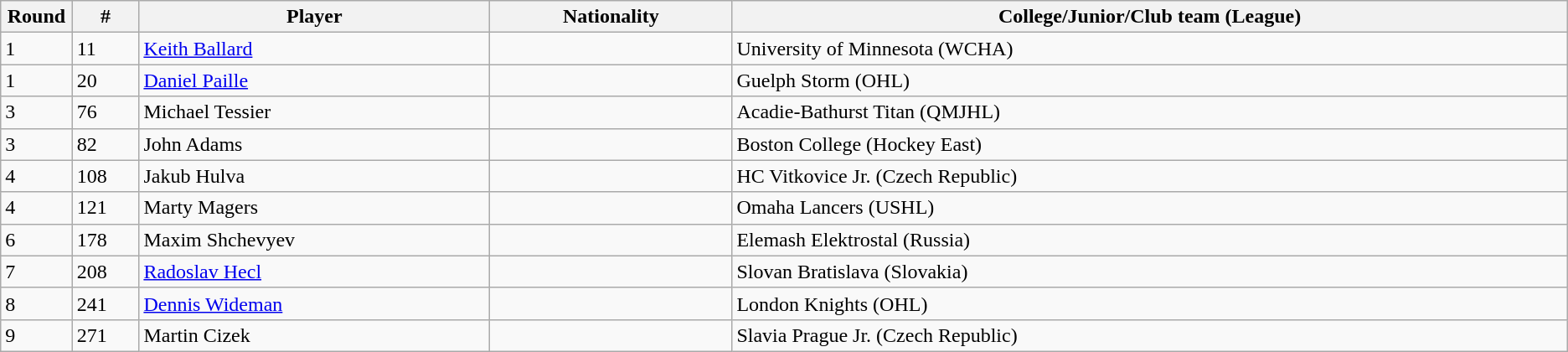<table class="wikitable">
<tr align="center">
<th bgcolor="#DDDDFF" width="4.0%">Round</th>
<th bgcolor="#DDDDFF" width="4.0%">#</th>
<th bgcolor="#DDDDFF" width="21.0%">Player</th>
<th bgcolor="#DDDDFF" width="14.5%">Nationality</th>
<th bgcolor="#DDDDFF" width="50.0%">College/Junior/Club team (League)</th>
</tr>
<tr>
<td>1</td>
<td>11</td>
<td><a href='#'>Keith Ballard</a></td>
<td></td>
<td>University of Minnesota (WCHA)</td>
</tr>
<tr>
<td>1</td>
<td>20</td>
<td><a href='#'>Daniel Paille</a></td>
<td></td>
<td>Guelph Storm (OHL)</td>
</tr>
<tr>
<td>3</td>
<td>76</td>
<td>Michael Tessier</td>
<td></td>
<td>Acadie-Bathurst Titan (QMJHL)</td>
</tr>
<tr>
<td>3</td>
<td>82</td>
<td>John Adams</td>
<td></td>
<td>Boston College (Hockey East)</td>
</tr>
<tr>
<td>4</td>
<td>108</td>
<td>Jakub Hulva</td>
<td></td>
<td>HC Vitkovice Jr. (Czech Republic)</td>
</tr>
<tr>
<td>4</td>
<td>121</td>
<td>Marty Magers</td>
<td></td>
<td>Omaha Lancers (USHL)</td>
</tr>
<tr>
<td>6</td>
<td>178</td>
<td>Maxim Shchevyev</td>
<td></td>
<td>Elemash Elektrostal (Russia)</td>
</tr>
<tr>
<td>7</td>
<td>208</td>
<td><a href='#'>Radoslav Hecl</a></td>
<td></td>
<td>Slovan Bratislava (Slovakia)</td>
</tr>
<tr>
<td>8</td>
<td>241</td>
<td><a href='#'>Dennis Wideman</a></td>
<td></td>
<td>London Knights (OHL)</td>
</tr>
<tr>
<td>9</td>
<td>271</td>
<td>Martin Cizek</td>
<td></td>
<td>Slavia Prague Jr. (Czech Republic)</td>
</tr>
</table>
